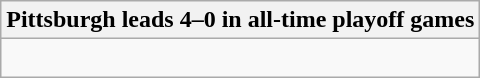<table class="wikitable collapsible collapsed">
<tr>
<th>Pittsburgh leads 4–0 in all-time playoff games</th>
</tr>
<tr>
<td><br>


</td>
</tr>
</table>
